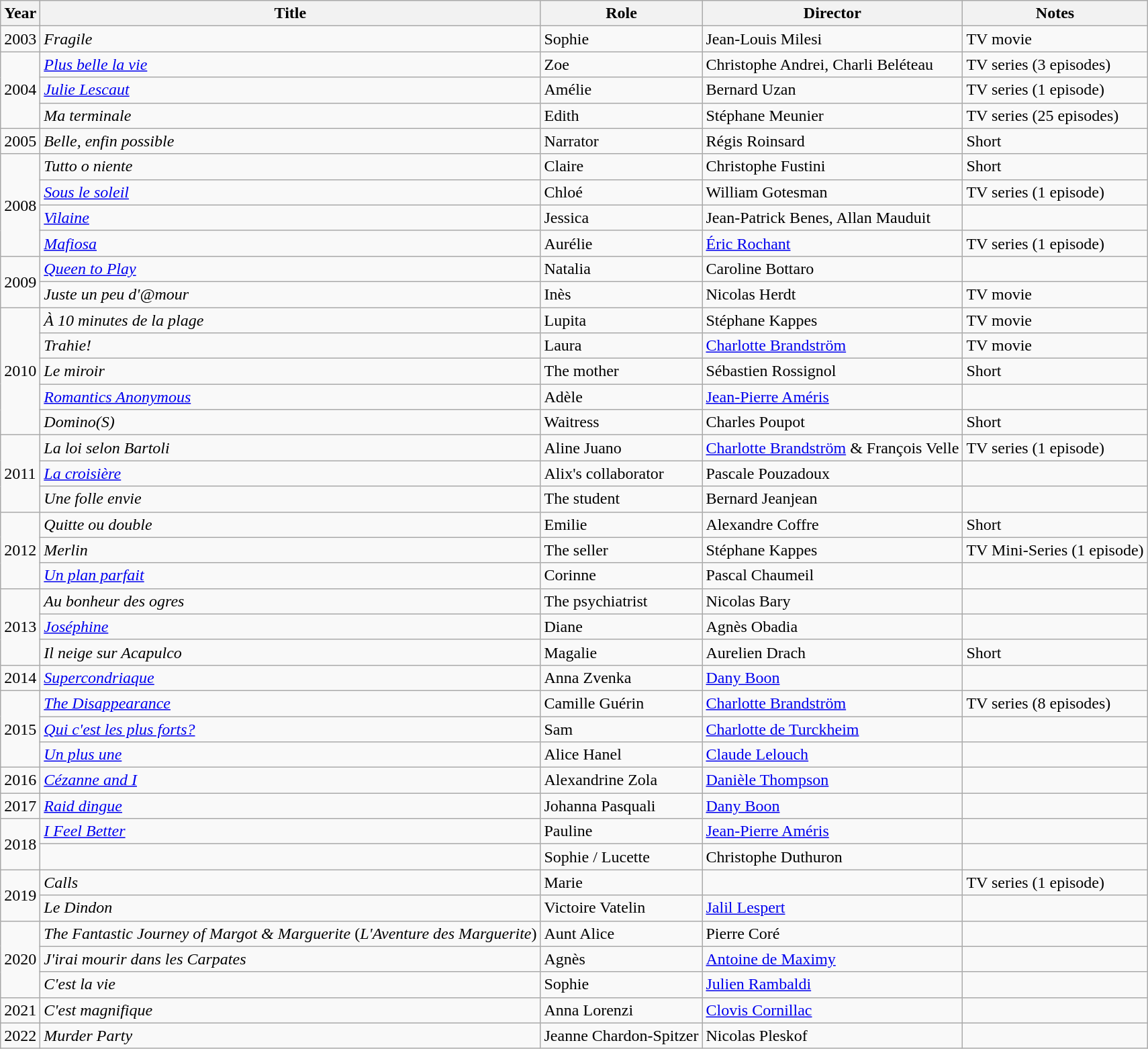<table class="wikitable sortable">
<tr>
<th>Year</th>
<th>Title</th>
<th>Role</th>
<th>Director</th>
<th class="unsortable">Notes</th>
</tr>
<tr>
<td>2003</td>
<td><em>Fragile</em></td>
<td>Sophie</td>
<td>Jean-Louis Milesi</td>
<td>TV movie</td>
</tr>
<tr>
<td rowspan=3>2004</td>
<td><em><a href='#'>Plus belle la vie</a></em></td>
<td>Zoe</td>
<td>Christophe Andrei, Charli Beléteau</td>
<td>TV series (3 episodes)</td>
</tr>
<tr>
<td><em><a href='#'>Julie Lescaut</a></em></td>
<td>Amélie</td>
<td>Bernard Uzan</td>
<td>TV series (1 episode)</td>
</tr>
<tr>
<td><em>Ma terminale</em></td>
<td>Edith</td>
<td>Stéphane Meunier</td>
<td>TV series (25 episodes)</td>
</tr>
<tr>
<td>2005</td>
<td><em>Belle, enfin possible</em></td>
<td>Narrator</td>
<td>Régis Roinsard</td>
<td>Short</td>
</tr>
<tr>
<td rowspan=4>2008</td>
<td><em>Tutto o niente</em></td>
<td>Claire</td>
<td>Christophe Fustini</td>
<td>Short</td>
</tr>
<tr>
<td><em><a href='#'>Sous le soleil</a></em></td>
<td>Chloé</td>
<td>William Gotesman</td>
<td>TV series (1 episode)</td>
</tr>
<tr>
<td><em><a href='#'>Vilaine</a></em></td>
<td>Jessica</td>
<td>Jean-Patrick Benes, Allan Mauduit</td>
<td></td>
</tr>
<tr>
<td><em><a href='#'>Mafiosa</a></em></td>
<td>Aurélie</td>
<td><a href='#'>Éric Rochant</a></td>
<td>TV series (1 episode)</td>
</tr>
<tr>
<td rowspan=2>2009</td>
<td><em><a href='#'>Queen to Play</a></em></td>
<td>Natalia</td>
<td>Caroline Bottaro</td>
<td></td>
</tr>
<tr>
<td><em>Juste un peu d'@mour</em></td>
<td>Inès</td>
<td>Nicolas Herdt</td>
<td>TV movie</td>
</tr>
<tr>
<td rowspan=5>2010</td>
<td><em>À 10 minutes de la plage</em></td>
<td>Lupita</td>
<td>Stéphane Kappes</td>
<td>TV movie</td>
</tr>
<tr>
<td><em>Trahie!</em></td>
<td>Laura</td>
<td><a href='#'>Charlotte Brandström</a></td>
<td>TV movie</td>
</tr>
<tr>
<td><em>Le miroir</em></td>
<td>The mother</td>
<td>Sébastien Rossignol</td>
<td>Short</td>
</tr>
<tr>
<td><em><a href='#'>Romantics Anonymous</a></em></td>
<td>Adèle</td>
<td><a href='#'>Jean-Pierre Améris</a></td>
<td></td>
</tr>
<tr>
<td><em>Domino(S)</em></td>
<td>Waitress</td>
<td>Charles Poupot</td>
<td>Short</td>
</tr>
<tr>
<td rowspan=3>2011</td>
<td><em>La loi selon Bartoli</em></td>
<td>Aline Juano</td>
<td><a href='#'>Charlotte Brandström</a> & François Velle</td>
<td>TV series (1 episode)</td>
</tr>
<tr>
<td><em><a href='#'>La croisière</a></em></td>
<td>Alix's collaborator</td>
<td>Pascale Pouzadoux</td>
<td></td>
</tr>
<tr>
<td><em>Une folle envie</em></td>
<td>The student</td>
<td>Bernard Jeanjean</td>
<td></td>
</tr>
<tr>
<td rowspan=3>2012</td>
<td><em>Quitte ou double</em></td>
<td>Emilie</td>
<td>Alexandre Coffre</td>
<td>Short</td>
</tr>
<tr>
<td><em>Merlin</em></td>
<td>The seller</td>
<td>Stéphane Kappes</td>
<td>TV Mini-Series (1 episode)</td>
</tr>
<tr>
<td><em><a href='#'>Un plan parfait</a></em></td>
<td>Corinne</td>
<td>Pascal Chaumeil</td>
<td></td>
</tr>
<tr>
<td rowspan=3>2013</td>
<td><em>Au bonheur des ogres</em></td>
<td>The psychiatrist</td>
<td>Nicolas Bary</td>
<td></td>
</tr>
<tr>
<td><em><a href='#'>Joséphine</a></em></td>
<td>Diane</td>
<td>Agnès Obadia</td>
<td></td>
</tr>
<tr>
<td><em>Il neige sur Acapulco</em></td>
<td>Magalie</td>
<td>Aurelien Drach</td>
<td>Short</td>
</tr>
<tr>
<td>2014</td>
<td><em><a href='#'>Supercondriaque</a></em></td>
<td>Anna Zvenka</td>
<td><a href='#'>Dany Boon</a></td>
<td></td>
</tr>
<tr>
<td rowspan=3>2015</td>
<td><em><a href='#'>The Disappearance</a></em></td>
<td>Camille Guérin</td>
<td><a href='#'>Charlotte Brandström</a></td>
<td>TV series (8 episodes)</td>
</tr>
<tr>
<td><em><a href='#'>Qui c'est les plus forts?</a></em></td>
<td>Sam</td>
<td><a href='#'>Charlotte de Turckheim</a></td>
<td></td>
</tr>
<tr>
<td><em><a href='#'>Un plus une</a></em></td>
<td>Alice Hanel</td>
<td><a href='#'>Claude Lelouch</a></td>
<td></td>
</tr>
<tr>
<td>2016</td>
<td><em><a href='#'>Cézanne and I</a></em></td>
<td>Alexandrine Zola</td>
<td><a href='#'>Danièle Thompson</a></td>
<td></td>
</tr>
<tr>
<td>2017</td>
<td><em><a href='#'>Raid dingue</a></em></td>
<td>Johanna Pasquali</td>
<td><a href='#'>Dany Boon</a></td>
<td></td>
</tr>
<tr>
<td rowspan=2>2018</td>
<td><em><a href='#'>I Feel Better</a></em></td>
<td>Pauline</td>
<td><a href='#'>Jean-Pierre Améris</a></td>
<td></td>
</tr>
<tr>
<td><em></em></td>
<td>Sophie / Lucette</td>
<td>Christophe Duthuron</td>
<td></td>
</tr>
<tr>
<td rowspan=2>2019</td>
<td><em>Calls</em></td>
<td>Marie</td>
<td></td>
<td>TV series (1 episode)</td>
</tr>
<tr>
<td><em>Le Dindon</em></td>
<td>Victoire Vatelin</td>
<td><a href='#'>Jalil Lespert</a></td>
<td></td>
</tr>
<tr>
<td rowspan=3>2020</td>
<td><em>The Fantastic Journey of Margot & Marguerite</em> (<em>L'Aventure des Marguerite</em>)</td>
<td>Aunt Alice</td>
<td>Pierre Coré</td>
<td></td>
</tr>
<tr>
<td><em>J'irai mourir dans les Carpates</em></td>
<td>Agnès</td>
<td><a href='#'>Antoine de Maximy</a></td>
<td></td>
</tr>
<tr>
<td><em>C'est la vie</em></td>
<td>Sophie</td>
<td><a href='#'>Julien Rambaldi</a></td>
<td></td>
</tr>
<tr>
<td>2021</td>
<td><em>C'est magnifique</em></td>
<td>Anna Lorenzi</td>
<td><a href='#'>Clovis Cornillac</a></td>
<td></td>
</tr>
<tr>
<td>2022</td>
<td><em>Murder Party</em></td>
<td>Jeanne Chardon-Spitzer</td>
<td>Nicolas Pleskof</td>
<td></td>
</tr>
</table>
